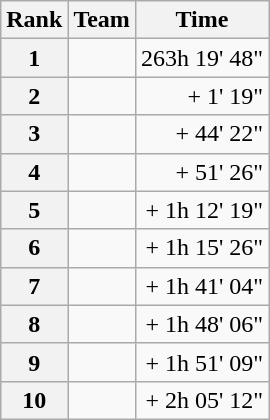<table class="wikitable">
<tr>
<th scope="col">Rank</th>
<th scope="col">Team</th>
<th scope="col">Time</th>
</tr>
<tr>
<th scope="row">1</th>
<td></td>
<td style="text-align:right;">263h 19' 48"</td>
</tr>
<tr>
<th scope="row">2</th>
<td></td>
<td style="text-align:right;">+ 1' 19"</td>
</tr>
<tr>
<th scope="row">3</th>
<td></td>
<td style="text-align:right;">+ 44' 22"</td>
</tr>
<tr>
<th scope="row">4</th>
<td></td>
<td style="text-align:right;">+ 51' 26"</td>
</tr>
<tr>
<th scope="row">5</th>
<td></td>
<td style="text-align:right;">+ 1h 12' 19"</td>
</tr>
<tr>
<th scope="row">6</th>
<td></td>
<td style="text-align:right;">+ 1h 15' 26"</td>
</tr>
<tr>
<th scope="row">7</th>
<td></td>
<td style="text-align:right;">+ 1h 41' 04"</td>
</tr>
<tr>
<th scope="row">8</th>
<td></td>
<td style="text-align:right;">+ 1h 48' 06"</td>
</tr>
<tr>
<th scope="row">9</th>
<td></td>
<td style="text-align:right;">+ 1h 51' 09"</td>
</tr>
<tr>
<th scope="row">10</th>
<td></td>
<td style="text-align:right;">+ 2h 05' 12"</td>
</tr>
</table>
